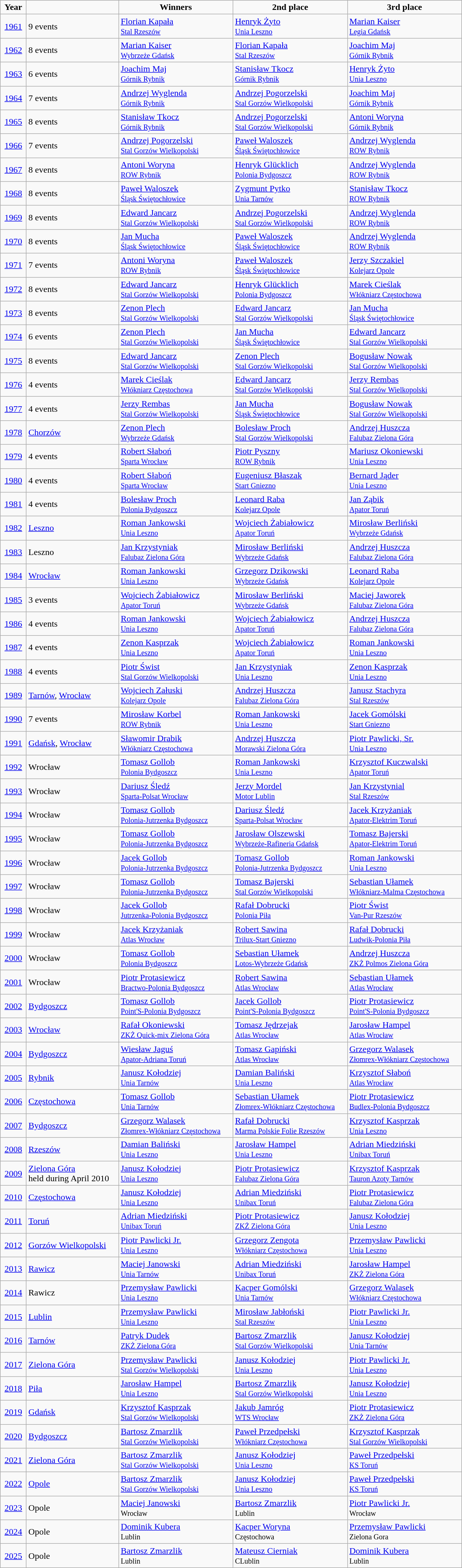<table class="wikitable">
<tr align=center>
<td width=40px  ><strong>Year</strong></td>
<td width=160px ></td>
<td width=200px ><strong>Winners</strong></td>
<td width=200px ><strong>2nd place</strong></td>
<td width=200px ><strong>3rd place</strong></td>
</tr>
<tr>
<td align=center><a href='#'>1961</a></td>
<td>9 events</td>
<td><a href='#'>Florian Kapała</a> <br> <small> <a href='#'>Stal Rzeszów</a></small></td>
<td><a href='#'>Henryk Żyto</a> <br> <small> <a href='#'>Unia Leszno</a></small></td>
<td><a href='#'>Marian Kaiser</a> <br> <small> <a href='#'>Legia Gdańsk</a></small></td>
</tr>
<tr>
<td align=center><a href='#'>1962</a></td>
<td>8 events</td>
<td><a href='#'>Marian Kaiser</a> <br> <small> <a href='#'>Wybrzeże Gdańsk</a></small></td>
<td><a href='#'>Florian Kapała</a> <br> <small> <a href='#'>Stal Rzeszów</a></small></td>
<td><a href='#'>Joachim Maj</a> <br> <small> <a href='#'>Górnik Rybnik</a></small></td>
</tr>
<tr>
<td align=center><a href='#'>1963</a></td>
<td>6 events</td>
<td><a href='#'>Joachim Maj</a> <br> <small> <a href='#'>Górnik Rybnik</a></small></td>
<td><a href='#'>Stanisław Tkocz</a> <br> <small> <a href='#'>Górnik Rybnik</a></small></td>
<td><a href='#'>Henryk Żyto</a> <br> <small> <a href='#'>Unia Leszno</a></small></td>
</tr>
<tr>
<td align=center><a href='#'>1964</a></td>
<td>7 events</td>
<td><a href='#'>Andrzej Wyglenda</a> <br> <small> <a href='#'>Górnik Rybnik</a></small></td>
<td><a href='#'>Andrzej Pogorzelski</a> <br> <small> <a href='#'>Stal Gorzów Wielkopolski</a></small></td>
<td><a href='#'>Joachim Maj</a> <br> <small> <a href='#'>Górnik Rybnik</a></small></td>
</tr>
<tr>
<td align=center><a href='#'>1965</a></td>
<td>8 events</td>
<td><a href='#'>Stanisław Tkocz</a> <br> <small> <a href='#'>Górnik Rybnik</a></small></td>
<td><a href='#'>Andrzej Pogorzelski</a> <br> <small> <a href='#'>Stal Gorzów Wielkopolski</a></small></td>
<td><a href='#'>Antoni Woryna</a> <br> <small> <a href='#'>Górnik Rybnik</a></small></td>
</tr>
<tr>
<td align=center><a href='#'>1966</a></td>
<td>7 events</td>
<td><a href='#'>Andrzej Pogorzelski</a> <br> <small> <a href='#'>Stal Gorzów Wielkopolski</a></small></td>
<td><a href='#'>Paweł Waloszek</a> <br> <small> <a href='#'>Śląsk Świętochłowice</a></small></td>
<td><a href='#'>Andrzej Wyglenda</a> <br> <small> <a href='#'>ROW Rybnik</a></small></td>
</tr>
<tr>
<td align=center><a href='#'>1967</a></td>
<td>8 events</td>
<td><a href='#'>Antoni Woryna</a> <br> <small> <a href='#'>ROW Rybnik</a></small></td>
<td><a href='#'>Henryk Glücklich</a> <br> <small> <a href='#'>Polonia Bydgoszcz</a></small></td>
<td><a href='#'>Andrzej Wyglenda</a> <br> <small> <a href='#'>ROW Rybnik</a></small></td>
</tr>
<tr>
<td align=center><a href='#'>1968</a></td>
<td>8 events</td>
<td><a href='#'>Paweł Waloszek</a> <br> <small> <a href='#'>Śląsk Świętochłowice</a></small></td>
<td><a href='#'>Zygmunt Pytko</a> <br> <small> <a href='#'>Unia Tarnów</a></small></td>
<td><a href='#'>Stanisław Tkocz</a> <br> <small> <a href='#'>ROW Rybnik</a></small></td>
</tr>
<tr>
<td align=center><a href='#'>1969</a></td>
<td>8 events</td>
<td><a href='#'>Edward Jancarz</a> <br> <small> <a href='#'>Stal Gorzów Wielkopolski</a></small></td>
<td><a href='#'>Andrzej Pogorzelski</a> <br> <small> <a href='#'>Stal Gorzów Wielkopolski</a></small></td>
<td><a href='#'>Andrzej Wyglenda</a> <br> <small> <a href='#'>ROW Rybnik</a></small></td>
</tr>
<tr>
<td align=center><a href='#'>1970</a></td>
<td>8 events</td>
<td><a href='#'>Jan Mucha</a> <br> <small> <a href='#'>Śląsk Świętochłowice</a></small></td>
<td><a href='#'>Paweł Waloszek</a> <br> <small> <a href='#'>Śląsk Świętochłowice</a></small></td>
<td><a href='#'>Andrzej Wyglenda</a> <br> <small> <a href='#'>ROW Rybnik</a></small></td>
</tr>
<tr>
<td align=center><a href='#'>1971</a></td>
<td>7 events</td>
<td><a href='#'>Antoni Woryna</a> <br> <small> <a href='#'>ROW Rybnik</a></small></td>
<td><a href='#'>Paweł Waloszek</a> <br> <small> <a href='#'>Śląsk Świętochłowice</a></small></td>
<td><a href='#'>Jerzy Szczakiel</a> <br> <small> <a href='#'>Kolejarz Opole</a></small></td>
</tr>
<tr>
<td align=center><a href='#'>1972</a></td>
<td>8 events</td>
<td><a href='#'>Edward Jancarz</a> <br> <small> <a href='#'>Stal Gorzów Wielkopolski</a></small></td>
<td><a href='#'>Henryk Glücklich</a> <br> <small> <a href='#'>Polonia Bydgoszcz</a></small></td>
<td><a href='#'>Marek Cieślak</a> <br> <small> <a href='#'>Włókniarz Częstochowa</a></small></td>
</tr>
<tr>
<td align=center><a href='#'>1973</a></td>
<td>8 events</td>
<td><a href='#'>Zenon Plech</a> <br> <small> <a href='#'>Stal Gorzów Wielkopolski</a></small></td>
<td><a href='#'>Edward Jancarz</a> <br> <small> <a href='#'>Stal Gorzów Wielkopolski</a></small></td>
<td><a href='#'>Jan Mucha</a> <br> <small> <a href='#'>Śląsk Świętochłowice</a></small></td>
</tr>
<tr>
<td align=center><a href='#'>1974</a></td>
<td>6 events</td>
<td><a href='#'>Zenon Plech</a> <br> <small> <a href='#'>Stal Gorzów Wielkopolski</a></small></td>
<td><a href='#'>Jan Mucha</a> <br> <small> <a href='#'>Śląsk Świętochłowice</a></small></td>
<td><a href='#'>Edward Jancarz</a> <br> <small> <a href='#'>Stal Gorzów Wielkopolski</a></small></td>
</tr>
<tr>
<td align=center><a href='#'>1975</a></td>
<td>8 events</td>
<td><a href='#'>Edward Jancarz</a> <br> <small> <a href='#'>Stal Gorzów Wielkopolski</a></small></td>
<td><a href='#'>Zenon Plech</a> <br> <small> <a href='#'>Stal Gorzów Wielkopolski</a></small></td>
<td><a href='#'>Bogusław Nowak</a> <br> <small> <a href='#'>Stal Gorzów Wielkopolski</a></small></td>
</tr>
<tr>
<td align=center><a href='#'>1976</a></td>
<td>4 events</td>
<td><a href='#'>Marek Cieślak</a> <br> <small> <a href='#'>Włókniarz Częstochowa</a></small></td>
<td><a href='#'>Edward Jancarz</a> <br> <small> <a href='#'>Stal Gorzów Wielkopolski</a></small></td>
<td><a href='#'>Jerzy Rembas</a> <br> <small> <a href='#'>Stal Gorzów Wielkopolski</a></small></td>
</tr>
<tr>
<td align=center><a href='#'>1977</a></td>
<td>4 events</td>
<td><a href='#'>Jerzy Rembas</a> <br> <small> <a href='#'>Stal Gorzów Wielkopolski</a></small></td>
<td><a href='#'>Jan Mucha</a> <br> <small> <a href='#'>Śląsk Świętochłowice</a></small></td>
<td><a href='#'>Bogusław Nowak</a> <br> <small> <a href='#'>Stal Gorzów Wielkopolski</a></small></td>
</tr>
<tr>
<td align=center><a href='#'>1978</a></td>
<td><a href='#'>Chorzów</a></td>
<td><a href='#'>Zenon Plech</a> <br> <small> <a href='#'>Wybrzeże Gdańsk</a></small></td>
<td><a href='#'>Bolesław Proch</a> <br> <small> <a href='#'>Stal Gorzów Wielkopolski</a></small></td>
<td><a href='#'>Andrzej Huszcza</a> <br> <small> <a href='#'>Falubaz Zielona Góra</a></small></td>
</tr>
<tr>
<td align=center><a href='#'>1979</a></td>
<td>4 events</td>
<td><a href='#'>Robert Słaboń</a> <br> <small> <a href='#'>Sparta Wrocław</a></small></td>
<td><a href='#'>Piotr Pyszny</a> <br> <small> <a href='#'>ROW Rybnik</a></small></td>
<td><a href='#'>Mariusz Okoniewski</a> <br> <small> <a href='#'>Unia Leszno</a></small></td>
</tr>
<tr>
<td align=center><a href='#'>1980</a></td>
<td>4 events</td>
<td><a href='#'>Robert Słaboń</a> <br> <small> <a href='#'>Sparta Wrocław</a></small></td>
<td><a href='#'>Eugeniusz Błaszak</a> <br> <small> <a href='#'>Start Gniezno</a></small></td>
<td><a href='#'>Bernard Jąder</a> <br> <small> <a href='#'>Unia Leszno</a></small></td>
</tr>
<tr>
<td align=center><a href='#'>1981</a></td>
<td>4 events</td>
<td><a href='#'>Bolesław Proch</a> <br> <small> <a href='#'>Polonia Bydgoszcz</a></small></td>
<td><a href='#'>Leonard Raba</a> <br> <small> <a href='#'>Kolejarz Opole</a></small></td>
<td><a href='#'>Jan Ząbik</a> <br> <small> <a href='#'>Apator Toruń</a></small></td>
</tr>
<tr>
<td align=center><a href='#'>1982</a></td>
<td><a href='#'>Leszno</a></td>
<td><a href='#'>Roman Jankowski</a> <br> <small> <a href='#'>Unia Leszno</a></small></td>
<td><a href='#'>Wojciech Żabiałowicz</a> <br> <small> <a href='#'>Apator Toruń</a></small></td>
<td><a href='#'>Mirosław Berliński</a> <br> <small> <a href='#'>Wybrzeże Gdańsk</a></small></td>
</tr>
<tr>
<td align=center><a href='#'>1983</a></td>
<td>Leszno</td>
<td><a href='#'>Jan Krzystyniak</a> <br> <small> <a href='#'>Falubaz Zielona Góra</a></small></td>
<td><a href='#'>Mirosław Berliński</a> <br> <small> <a href='#'>Wybrzeże Gdańsk</a></small></td>
<td><a href='#'>Andrzej Huszcza</a> <br> <small> <a href='#'>Falubaz Zielona Góra</a></small></td>
</tr>
<tr>
<td align=center><a href='#'>1984</a></td>
<td><a href='#'>Wrocław</a></td>
<td><a href='#'>Roman Jankowski</a> <br> <small> <a href='#'>Unia Leszno</a></small></td>
<td><a href='#'>Grzegorz Dzikowski</a> <br> <small> <a href='#'>Wybrzeże Gdańsk</a></small></td>
<td><a href='#'>Leonard Raba</a> <br> <small> <a href='#'>Kolejarz Opole</a></small></td>
</tr>
<tr>
<td align=center><a href='#'>1985</a></td>
<td>3 events</td>
<td><a href='#'>Wojciech Żabiałowicz</a> <br> <small> <a href='#'>Apator Toruń</a></small></td>
<td><a href='#'>Mirosław Berliński</a> <br> <small> <a href='#'>Wybrzeże Gdańsk</a></small></td>
<td><a href='#'>Maciej Jaworek</a> <br> <small> <a href='#'>Falubaz Zielona Góra</a></small></td>
</tr>
<tr>
<td align=center><a href='#'>1986</a></td>
<td>4 events</td>
<td><a href='#'>Roman Jankowski</a> <br> <small> <a href='#'>Unia Leszno</a></small></td>
<td><a href='#'>Wojciech Żabiałowicz</a> <br> <small> <a href='#'>Apator Toruń</a></small></td>
<td><a href='#'>Andrzej Huszcza</a> <br> <small> <a href='#'>Falubaz Zielona Góra</a></small></td>
</tr>
<tr>
<td align=center><a href='#'>1987</a></td>
<td>4 events</td>
<td><a href='#'>Zenon Kasprzak</a> <br> <small> <a href='#'>Unia Leszno</a></small></td>
<td><a href='#'>Wojciech Żabiałowicz</a> <br> <small> <a href='#'>Apator Toruń</a></small></td>
<td><a href='#'>Roman Jankowski</a> <br> <small> <a href='#'>Unia Leszno</a></small></td>
</tr>
<tr>
<td align=center><a href='#'>1988</a></td>
<td>4 events</td>
<td><a href='#'>Piotr Świst</a> <br> <small> <a href='#'>Stal Gorzów Wielkopolski</a></small></td>
<td><a href='#'>Jan Krzystyniak</a> <br> <small> <a href='#'>Unia Leszno</a></small></td>
<td><a href='#'>Zenon Kasprzak</a> <br> <small> <a href='#'>Unia Leszno</a></small></td>
</tr>
<tr>
<td align=center><a href='#'>1989</a></td>
<td><a href='#'>Tarnów</a>, <a href='#'>Wrocław</a></td>
<td><a href='#'>Wojciech Załuski</a> <br> <small> <a href='#'>Kolejarz Opole</a></small></td>
<td><a href='#'>Andrzej Huszcza</a> <br> <small> <a href='#'>Falubaz Zielona Góra</a></small></td>
<td><a href='#'>Janusz Stachyra</a> <br> <small> <a href='#'>Stal Rzeszów</a></small></td>
</tr>
<tr>
<td align=center><a href='#'>1990</a></td>
<td>7 events</td>
<td><a href='#'>Mirosław Korbel</a> <br> <small> <a href='#'>ROW Rybnik</a></small></td>
<td><a href='#'>Roman Jankowski</a> <br> <small> <a href='#'>Unia Leszno</a></small></td>
<td><a href='#'>Jacek Gomólski</a> <br> <small> <a href='#'>Start Gniezno</a></small></td>
</tr>
<tr>
<td align=center><a href='#'>1991</a></td>
<td><a href='#'>Gdańsk</a>, <a href='#'>Wrocław</a></td>
<td><a href='#'>Sławomir Drabik</a> <br> <small> <a href='#'>Włókniarz Częstochowa</a></small></td>
<td><a href='#'>Andrzej Huszcza</a> <br> <small> <a href='#'>Morawski Zielona Góra</a></small></td>
<td><a href='#'>Piotr Pawlicki, Sr.</a> <br> <small> <a href='#'>Unia Leszno</a></small></td>
</tr>
<tr>
<td align=center><a href='#'>1992</a></td>
<td>Wrocław</td>
<td><a href='#'>Tomasz Gollob</a> <br> <small> <a href='#'>Polonia Bydgoszcz</a></small></td>
<td><a href='#'>Roman Jankowski</a> <br> <small> <a href='#'>Unia Leszno</a></small></td>
<td><a href='#'>Krzysztof Kuczwalski</a> <br> <small> <a href='#'>Apator Toruń</a></small></td>
</tr>
<tr>
<td align=center><a href='#'>1993</a></td>
<td>Wrocław</td>
<td><a href='#'>Dariusz Śledź</a> <br> <small> <a href='#'>Sparta-Polsat Wrocław</a></small></td>
<td><a href='#'>Jerzy Mordel</a> <br> <small> <a href='#'>Motor Lublin</a></small></td>
<td><a href='#'>Jan Krzystynial</a> <br> <small> <a href='#'>Stal Rzeszów</a></small></td>
</tr>
<tr>
<td align=center><a href='#'>1994</a></td>
<td>Wrocław</td>
<td><a href='#'>Tomasz Gollob</a> <br> <small> <a href='#'>Polonia-Jutrzenka Bydgoszcz</a></small></td>
<td><a href='#'>Dariusz Śledź</a> <br> <small> <a href='#'>Sparta-Polsat Wrocław</a></small></td>
<td><a href='#'>Jacek Krzyżaniak</a> <br> <small> <a href='#'>Apator-Elektrim Toruń</a></small></td>
</tr>
<tr>
<td align=center><a href='#'>1995</a></td>
<td>Wrocław</td>
<td><a href='#'>Tomasz Gollob</a> <br> <small> <a href='#'>Polonia-Jutrzenka Bydgoszcz</a></small></td>
<td><a href='#'>Jarosław Olszewski</a> <br> <small> <a href='#'>Wybrzeże-Rafineria Gdańsk</a></small></td>
<td><a href='#'>Tomasz Bajerski</a> <br> <small> <a href='#'>Apator-Elektrim Toruń</a></small></td>
</tr>
<tr>
<td align=center><a href='#'>1996</a></td>
<td>Wrocław</td>
<td><a href='#'>Jacek Gollob</a> <br> <small> <a href='#'>Polonia-Jutrzenka Bydgoszcz</a></small></td>
<td><a href='#'>Tomasz Gollob</a> <br> <small> <a href='#'>Polonia-Jutrzenka Bydgoszcz</a></small></td>
<td><a href='#'>Roman Jankowski</a> <br> <small> <a href='#'>Unia Leszno</a></small></td>
</tr>
<tr>
<td align=center><a href='#'>1997</a></td>
<td>Wrocław</td>
<td><a href='#'>Tomasz Gollob</a> <br> <small> <a href='#'>Polonia-Jutrzenka Bydgoszcz</a></small></td>
<td><a href='#'>Tomasz Bajerski</a> <br> <small> <a href='#'>Stal Gorzów Wielkopolski</a></small></td>
<td><a href='#'>Sebastian Ułamek</a> <br> <small> <a href='#'>Włókniarz-Malma Częstochowa</a></small></td>
</tr>
<tr>
<td align=center><a href='#'>1998</a></td>
<td>Wrocław</td>
<td><a href='#'>Jacek Gollob</a> <br> <small> <a href='#'>Jutrzenka-Polonia Bydgoszcz</a></small></td>
<td><a href='#'>Rafał Dobrucki</a> <br> <small> <a href='#'>Polonia Piła</a></small></td>
<td><a href='#'>Piotr Świst</a> <br> <small> <a href='#'>Van-Pur Rzeszów</a></small></td>
</tr>
<tr>
<td align=center><a href='#'>1999</a></td>
<td>Wrocław</td>
<td><a href='#'>Jacek Krzyżaniak</a> <br> <small> <a href='#'>Atlas Wrocław</a></small></td>
<td><a href='#'>Robert Sawina</a> <br> <small> <a href='#'>Trilux-Start Gniezno</a></small></td>
<td><a href='#'>Rafał Dobrucki</a> <br> <small> <a href='#'>Ludwik-Polonia Piła</a></small></td>
</tr>
<tr>
<td align=center><a href='#'>2000</a></td>
<td>Wrocław</td>
<td><a href='#'>Tomasz Gollob</a> <br> <small> <a href='#'>Polonia Bydgoszcz</a></small></td>
<td><a href='#'>Sebastian Ułamek</a> <br> <small> <a href='#'>Lotos-Wybrzeże Gdańsk</a></small></td>
<td><a href='#'>Andrzej Huszcza</a> <br> <small> <a href='#'>ZKŻ Polmos Zielona Góra</a></small></td>
</tr>
<tr>
<td align=center><a href='#'>2001</a></td>
<td>Wrocław</td>
<td><a href='#'>Piotr Protasiewicz</a> <br> <small> <a href='#'>Bractwo-Polonia Bydgoszcz</a></small></td>
<td><a href='#'>Robert Sawina</a> <br> <small> <a href='#'>Atlas Wrocław</a></small></td>
<td><a href='#'>Sebastian Ułamek</a> <br> <small> <a href='#'>Atlas Wrocław</a></small></td>
</tr>
<tr>
<td align=center><a href='#'>2002</a></td>
<td><a href='#'>Bydgoszcz</a></td>
<td><a href='#'>Tomasz Gollob</a> <br> <small> <a href='#'>Point'S-Polonia Bydgoszcz</a></small></td>
<td><a href='#'>Jacek Gollob</a> <br> <small> <a href='#'>Point'S-Polonia Bydgoszcz</a></small></td>
<td><a href='#'>Piotr Protasiewicz</a> <br> <small> <a href='#'>Point'S-Polonia Bydgoszcz</a></small></td>
</tr>
<tr>
<td align=center><a href='#'>2003</a></td>
<td><a href='#'>Wrocław</a></td>
<td><a href='#'>Rafał Okoniewski</a> <br> <small> <a href='#'>ZKŻ Quick-mix Zielona Góra</a></small></td>
<td><a href='#'>Tomasz Jędrzejak</a> <br> <small> <a href='#'>Atlas Wrocław</a></small></td>
<td><a href='#'>Jarosław Hampel</a> <br> <small> <a href='#'>Atlas Wrocław</a></small></td>
</tr>
<tr>
<td align=center><a href='#'>2004</a></td>
<td><a href='#'>Bydgoszcz</a></td>
<td><a href='#'>Wiesław Jaguś</a> <br> <small> <a href='#'>Apator-Adriana Toruń</a></small></td>
<td><a href='#'>Tomasz Gapiński</a> <br> <small> <a href='#'>Atlas Wrocław</a></small></td>
<td><a href='#'>Grzegorz Walasek</a> <br> <small> <a href='#'>Złomrex-Włókniarz Częstochowa</a></small></td>
</tr>
<tr>
<td align=center><a href='#'>2005</a></td>
<td><a href='#'>Rybnik</a></td>
<td><a href='#'>Janusz Kołodziej</a> <br> <small> <a href='#'>Unia Tarnów</a></small></td>
<td><a href='#'>Damian Baliński</a> <br> <small> <a href='#'>Unia Leszno</a></small></td>
<td><a href='#'>Krzysztof Słaboń</a> <br> <small> <a href='#'>Atlas Wrocław</a></small></td>
</tr>
<tr>
<td align=center><a href='#'>2006</a></td>
<td><a href='#'>Częstochowa</a></td>
<td><a href='#'>Tomasz Gollob</a> <br> <small> <a href='#'>Unia Tarnów</a></small></td>
<td><a href='#'>Sebastian Ułamek</a> <br> <small> <a href='#'>Złomrex-Włókniarz Częstochowa</a></small></td>
<td><a href='#'>Piotr Protasiewicz</a> <br> <small> <a href='#'>Budlex-Polonia Bydgoszcz</a></small></td>
</tr>
<tr>
<td align=center><a href='#'>2007</a></td>
<td><a href='#'>Bydgoszcz</a></td>
<td><a href='#'>Grzegorz Walasek</a> <br> <small> <a href='#'>Złomrex-Włókniarz Częstochowa</a></small></td>
<td><a href='#'>Rafał Dobrucki</a> <br> <small> <a href='#'>Marma Polskie Folie Rzeszów</a></small></td>
<td><a href='#'>Krzysztof Kasprzak</a> <br> <small> <a href='#'>Unia Leszno</a></small></td>
</tr>
<tr>
<td align=center><a href='#'>2008</a></td>
<td><a href='#'>Rzeszów</a></td>
<td><a href='#'>Damian Baliński</a> <br> <small> <a href='#'>Unia Leszno</a></small></td>
<td><a href='#'>Jarosław Hampel</a> <br> <small> <a href='#'>Unia Leszno</a></small></td>
<td><a href='#'>Adrian Miedziński</a> <br> <small> <a href='#'>Unibax Toruń</a></small></td>
</tr>
<tr>
<td align=center><a href='#'>2009</a></td>
<td><a href='#'>Zielona Góra</a><br>held during April 2010</td>
<td><a href='#'>Janusz Kołodziej</a> <br> <small> <a href='#'>Unia Leszno</a></small></td>
<td><a href='#'>Piotr Protasiewicz</a> <br> <small> <a href='#'>Falubaz Zielona Góra</a></small></td>
<td><a href='#'>Krzysztof Kasprzak</a> <br> <small> <a href='#'>Tauron Azoty Tarnów</a></small></td>
</tr>
<tr>
<td align=center><a href='#'>2010</a></td>
<td><a href='#'>Częstochowa</a></td>
<td><a href='#'>Janusz Kołodziej</a> <br> <small> <a href='#'>Unia Leszno</a></small></td>
<td><a href='#'>Adrian Miedziński</a> <br> <small> <a href='#'>Unibax Toruń</a></small></td>
<td><a href='#'>Piotr Protasiewicz</a> <br> <small> <a href='#'>Falubaz Zielona Góra</a></small></td>
</tr>
<tr>
<td align=center><a href='#'>2011</a></td>
<td><a href='#'>Toruń</a></td>
<td><a href='#'>Adrian Miedziński</a><br><small><a href='#'>Unibax Toruń</a></small></td>
<td><a href='#'>Piotr Protasiewicz</a><br><small><a href='#'>ZKŻ Zielona Góra</a></small></td>
<td><a href='#'>Janusz Kołodziej</a><br><small><a href='#'>Unia Leszno</a></small></td>
</tr>
<tr>
<td align=center><a href='#'>2012</a></td>
<td><a href='#'>Gorzów Wielkopolski</a></td>
<td><a href='#'>Piotr Pawlicki Jr.</a><br><small><a href='#'>Unia Leszno</a></small></td>
<td><a href='#'>Grzegorz Zengota</a><br><small><a href='#'>Włókniarz Częstochowa</a></small></td>
<td><a href='#'>Przemysław Pawlicki</a><br><small><a href='#'>Unia Leszno</a></small></td>
</tr>
<tr>
<td align=center><a href='#'>2013</a></td>
<td><a href='#'>Rawicz</a></td>
<td><a href='#'>Maciej Janowski</a><br><small><a href='#'>Unia Tarnów</a></small></td>
<td><a href='#'>Adrian Miedziński</a><br><small><a href='#'>Unibax Toruń</a></small></td>
<td><a href='#'>Jarosław Hampel</a><br><small><a href='#'>ZKŻ Zielona Góra</a></small></td>
</tr>
<tr>
<td align=center><a href='#'>2014</a></td>
<td>Rawicz</td>
<td><a href='#'>Przemysław Pawlicki</a><br><small><a href='#'>Unia Leszno</a></small></td>
<td><a href='#'>Kacper Gomólski</a><br><small><a href='#'>Unia Tarnów</a></small></td>
<td><a href='#'>Grzegorz Walasek</a><br><small><a href='#'>Włókniarz Częstochowa</a></small></td>
</tr>
<tr>
<td align=center><a href='#'>2015</a></td>
<td><a href='#'>Lublin</a></td>
<td><a href='#'>Przemysław Pawlicki</a><br><small><a href='#'>Unia Leszno</a></small></td>
<td><a href='#'>Mirosław Jabłoński</a><br><small><a href='#'>Stal Rzeszów</a></small></td>
<td><a href='#'>Piotr Pawlicki Jr.</a><br><small><a href='#'>Unia Leszno</a></small></td>
</tr>
<tr>
<td align=center><a href='#'>2016</a></td>
<td><a href='#'>Tarnów</a></td>
<td><a href='#'>Patryk Dudek</a><br><small><a href='#'>ZKŻ Zielona Góra</a></small></td>
<td><a href='#'>Bartosz Zmarzlik</a><br><small><a href='#'>Stal Gorzów Wielkopolski</a></small></td>
<td><a href='#'>Janusz Kołodziej</a><br><small><a href='#'>Unia Tarnów</a></small></td>
</tr>
<tr>
<td align=center><a href='#'>2017</a></td>
<td><a href='#'>Zielona Góra</a></td>
<td><a href='#'>Przemysław Pawlicki</a><br><small><a href='#'>Stal Gorzów Wielkopolski</a></small></td>
<td><a href='#'>Janusz Kołodziej</a><br><small><a href='#'>Unia Leszno</a></small></td>
<td><a href='#'>Piotr Pawlicki Jr.</a><br><small><a href='#'>Unia Leszno</a></small></td>
</tr>
<tr>
<td align=center><a href='#'>2018</a></td>
<td><a href='#'>Piła</a></td>
<td><a href='#'>Jarosław Hampel</a><br><small><a href='#'>Unia Leszno</a></small></td>
<td><a href='#'>Bartosz Zmarzlik</a><br><small><a href='#'>Stal Gorzów Wielkopolski</a></small></td>
<td><a href='#'>Janusz Kołodziej</a><br><small><a href='#'>Unia Leszno</a></small></td>
</tr>
<tr>
<td align=center><a href='#'>2019</a></td>
<td><a href='#'>Gdańsk</a></td>
<td><a href='#'>Krzysztof Kasprzak</a><br><small><a href='#'>Stal Gorzów Wielkopolski</a></small></td>
<td><a href='#'>Jakub Jamróg</a><br><small><a href='#'>WTS Wrocław</a></small></td>
<td><a href='#'>Piotr Protasiewicz</a><br><small><a href='#'>ZKŻ Zielona Góra</a></small></td>
</tr>
<tr>
<td align=center><a href='#'>2020</a></td>
<td><a href='#'>Bydgoszcz</a></td>
<td><a href='#'>Bartosz Zmarzlik</a><br><small><a href='#'>Stal Gorzów Wielkopolski</a></small></td>
<td><a href='#'>Paweł Przedpełski</a><br><small><a href='#'>Włókniarz Częstochowa</a></small></td>
<td><a href='#'>Krzysztof Kasprzak</a><br><small><a href='#'>Stal Gorzów Wielkopolski</a></small></td>
</tr>
<tr>
<td align=center><a href='#'>2021</a></td>
<td><a href='#'>Zielona Góra</a></td>
<td><a href='#'>Bartosz Zmarzlik</a><br><small><a href='#'>Stal Gorzów Wielkopolski</a></small></td>
<td><a href='#'>Janusz Kołodziej</a><br><small><a href='#'>Unia Leszno</a></small></td>
<td><a href='#'>Paweł Przedpełski</a><br><small><a href='#'>KS Toruń</a></small></td>
</tr>
<tr>
<td align=center><a href='#'>2022</a></td>
<td><a href='#'>Opole</a></td>
<td><a href='#'>Bartosz Zmarzlik</a><br><small><a href='#'>Stal Gorzów Wielkopolski</a></small></td>
<td><a href='#'>Janusz Kołodziej</a><br><small><a href='#'>Unia Leszno</a></small></td>
<td><a href='#'>Paweł Przedpełski</a><br><small><a href='#'>KS Toruń</a></small></td>
</tr>
<tr>
<td align=center><a href='#'>2023</a></td>
<td>Opole</td>
<td><a href='#'>Maciej Janowski</a><br><small>Wrocław</small></td>
<td><a href='#'>Bartosz Zmarzlik</a><br><small>Lublin</small></td>
<td><a href='#'>Piotr Pawlicki Jr.</a><br><small>Wrocław</small></td>
</tr>
<tr>
<td align=center><a href='#'>2024</a></td>
<td>Opole</td>
<td><a href='#'>Dominik Kubera</a><br><small>Lublin</small></td>
<td><a href='#'>Kacper Woryna</a><br><small>Częstochowa</small></td>
<td><a href='#'>Przemysław Pawlicki</a><br><small>Zielona Gora</small></td>
</tr>
<tr>
<td align=center><a href='#'>2025</a></td>
<td>Opole</td>
<td><a href='#'>Bartosz Zmarzlik</a><br><small>Lublin</small></td>
<td><a href='#'>Mateusz Cierniak</a><br><small>CLublin</small></td>
<td><a href='#'>Dominik Kubera</a><br><small>Lublin</small></td>
</tr>
</table>
